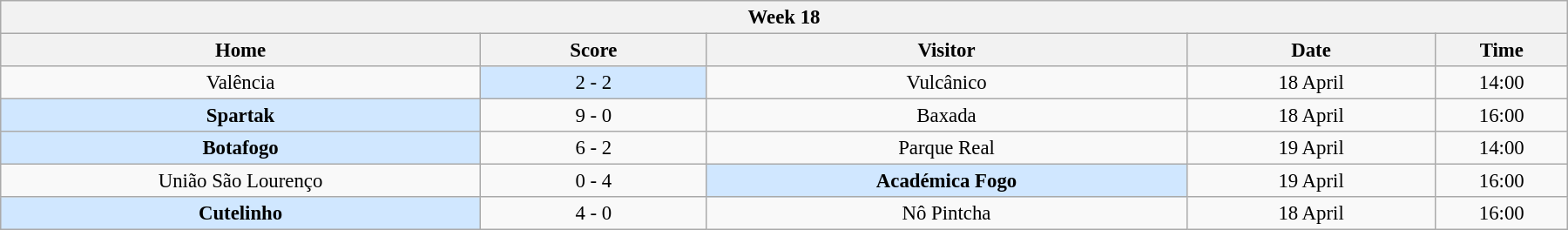<table class="wikitable" style="margin:1em auto; font-size:95%; text-align: center; width: 95%;">
<tr>
<th colspan="12"  style="with:100%;">Week 18</th>
</tr>
<tr>
<th style="width:200px;">Home</th>
<th width="90">Score</th>
<th style="width:200px;">Visitor</th>
<th style="width:100px;">Date</th>
<th style="width:50px;">Time</th>
</tr>
<tr>
<td>Valência</td>
<td bgcolor=#D0E7FF>2 - 2</td>
<td>Vulcânico</td>
<td>18 April</td>
<td>14:00</td>
</tr>
<tr>
<td bgcolor=#D0E7FF><strong>Spartak</strong></td>
<td>9 - 0</td>
<td>Baxada</td>
<td>18 April</td>
<td>16:00</td>
</tr>
<tr>
<td bgcolor=#D0E7FF><strong>Botafogo</strong></td>
<td>6 - 2</td>
<td>Parque Real</td>
<td>19 April</td>
<td>14:00</td>
</tr>
<tr>
<td>União São Lourenço</td>
<td>0 - 4</td>
<td bgcolor=#D0E7FF><strong>Académica Fogo</strong></td>
<td>19 April</td>
<td>16:00</td>
</tr>
<tr>
<td bgcolor=#D0E7FF><strong>Cutelinho</strong></td>
<td>4 - 0</td>
<td>Nô Pintcha</td>
<td>18 April</td>
<td>16:00</td>
</tr>
</table>
